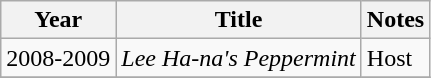<table class="wikitable">
<tr>
<th>Year</th>
<th>Title</th>
<th>Notes</th>
</tr>
<tr>
<td>2008-2009</td>
<td><em>Lee Ha-na's Peppermint</em></td>
<td>Host</td>
</tr>
<tr>
</tr>
</table>
